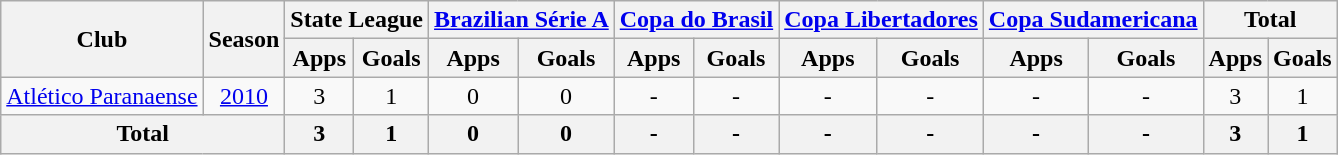<table class="wikitable" style="text-align: center;">
<tr>
<th rowspan="2">Club</th>
<th rowspan="2">Season</th>
<th colspan="2">State League</th>
<th colspan="2"><a href='#'>Brazilian Série A</a></th>
<th colspan="2"><a href='#'>Copa do Brasil</a></th>
<th colspan="2"><a href='#'>Copa Libertadores</a></th>
<th colspan="2"><a href='#'>Copa Sudamericana</a></th>
<th colspan="2">Total</th>
</tr>
<tr>
<th>Apps</th>
<th>Goals</th>
<th>Apps</th>
<th>Goals</th>
<th>Apps</th>
<th>Goals</th>
<th>Apps</th>
<th>Goals</th>
<th>Apps</th>
<th>Goals</th>
<th>Apps</th>
<th>Goals</th>
</tr>
<tr>
<td rowspan="1" valign="center"><a href='#'>Atlético Paranaense</a></td>
<td><a href='#'>2010</a></td>
<td>3</td>
<td>1</td>
<td>0</td>
<td>0</td>
<td>-</td>
<td>-</td>
<td>-</td>
<td>-</td>
<td>-</td>
<td>-</td>
<td>3</td>
<td>1</td>
</tr>
<tr>
<th colspan="2"><strong>Total</strong></th>
<th>3</th>
<th>1</th>
<th>0</th>
<th>0</th>
<th>-</th>
<th>-</th>
<th>-</th>
<th>-</th>
<th>-</th>
<th>-</th>
<th>3</th>
<th>1</th>
</tr>
</table>
